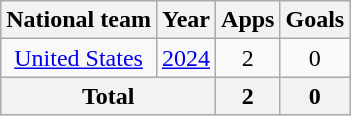<table class="wikitable" style="text-align:center">
<tr>
<th>National team</th>
<th>Year</th>
<th>Apps</th>
<th>Goals</th>
</tr>
<tr>
<td rowspan=1><a href='#'>United States</a></td>
<td><a href='#'>2024</a></td>
<td>2</td>
<td>0</td>
</tr>
<tr>
<th colspan=2>Total</th>
<th>2</th>
<th>0</th>
</tr>
</table>
